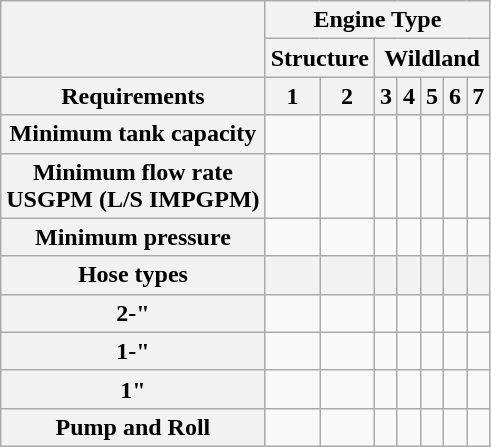<table class="wikitable" border="1" style="text-align: center;">
<tr>
<th Rowspan="2"></th>
<th colspan="7">Engine Type</th>
</tr>
<tr>
<th colspan="2">Structure</th>
<th colspan="5">Wildland</th>
</tr>
<tr>
<th><strong>Requirements</strong></th>
<th>1</th>
<th>2</th>
<th>3</th>
<th>4</th>
<th>5</th>
<th>6</th>
<th>7</th>
</tr>
<tr>
<th>Minimum tank capacity</th>
<td></td>
<td></td>
<td></td>
<td></td>
<td></td>
<td></td>
<td></td>
</tr>
<tr>
<th>Minimum flow rate<br> USGPM (L/S IMPGPM)</th>
<td></td>
<td></td>
<td></td>
<td></td>
<td></td>
<td></td>
<td></td>
</tr>
<tr>
<th>Minimum pressure</th>
<td></td>
<td></td>
<td></td>
<td></td>
<td></td>
<td></td>
<td></td>
</tr>
<tr>
<th>Hose types</th>
<th></th>
<th></th>
<th></th>
<th></th>
<th></th>
<th></th>
<th></th>
</tr>
<tr>
<th>2-"</th>
<td></td>
<td></td>
<td></td>
<td></td>
<td></td>
<td></td>
<td></td>
</tr>
<tr>
<th>1-"</th>
<td></td>
<td></td>
<td></td>
<td></td>
<td></td>
<td></td>
<td></td>
</tr>
<tr>
<th>1"</th>
<td></td>
<td></td>
<td></td>
<td></td>
<td></td>
<td></td>
<td></td>
</tr>
<tr>
<th>Pump and Roll</th>
<td></td>
<td></td>
<td></td>
<td></td>
<td></td>
<td></td>
<td></td>
</tr>
</table>
